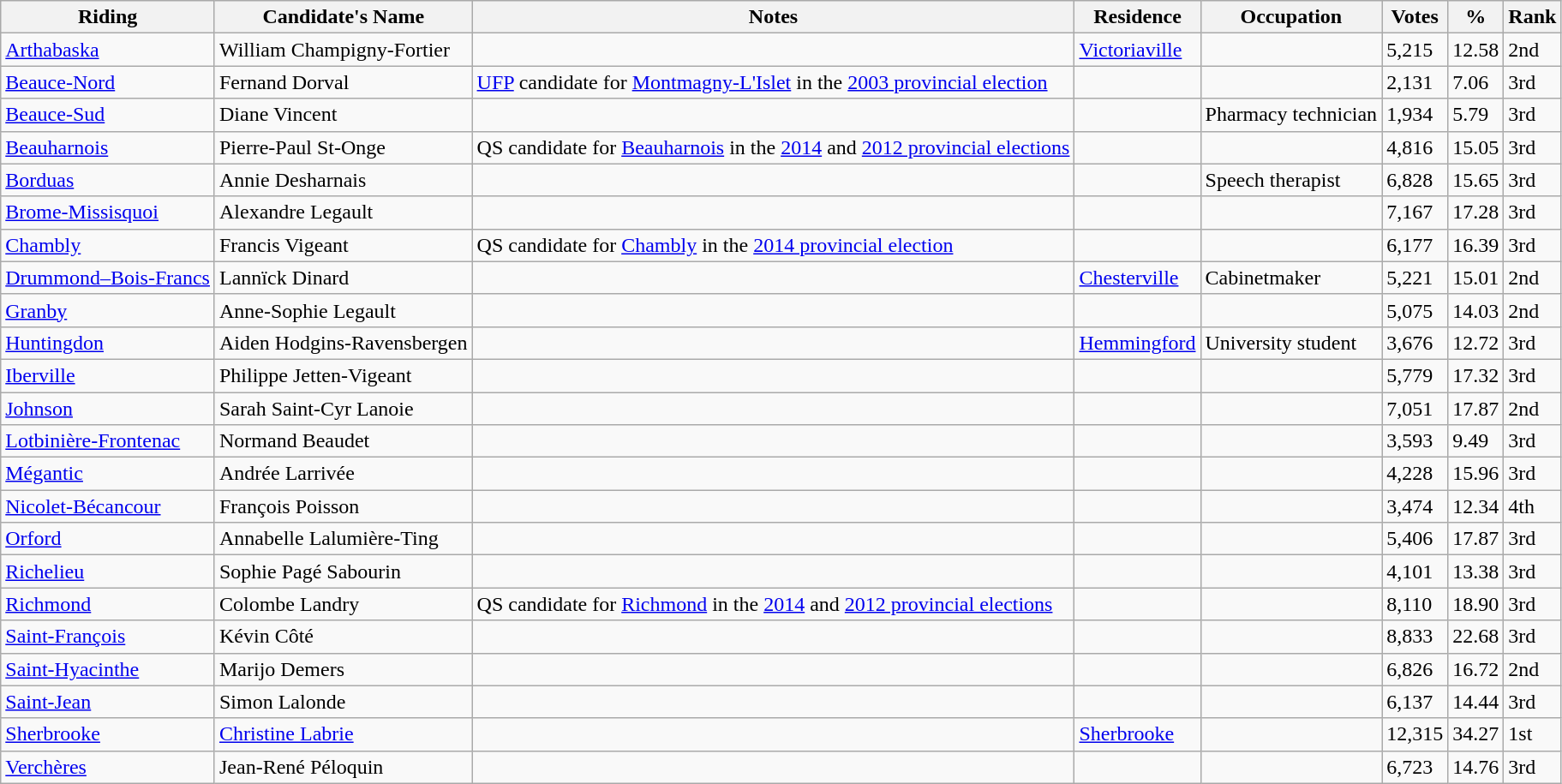<table class="wikitable sortable">
<tr>
<th>Riding<br></th>
<th>Candidate's Name</th>
<th>Notes</th>
<th>Residence</th>
<th>Occupation</th>
<th>Votes</th>
<th>%</th>
<th>Rank</th>
</tr>
<tr>
<td><a href='#'>Arthabaska</a></td>
<td>William Champigny-Fortier</td>
<td></td>
<td><a href='#'>Victoriaville</a></td>
<td></td>
<td>5,215</td>
<td>12.58</td>
<td>2nd</td>
</tr>
<tr>
<td><a href='#'>Beauce-Nord</a></td>
<td>Fernand Dorval</td>
<td><a href='#'>UFP</a> candidate for <a href='#'>Montmagny-L'Islet</a> in the <a href='#'>2003 provincial election</a></td>
<td></td>
<td></td>
<td>2,131</td>
<td>7.06</td>
<td>3rd</td>
</tr>
<tr>
<td><a href='#'>Beauce-Sud</a></td>
<td>Diane Vincent</td>
<td></td>
<td></td>
<td>Pharmacy technician</td>
<td>1,934</td>
<td>5.79</td>
<td>3rd</td>
</tr>
<tr>
<td><a href='#'>Beauharnois</a></td>
<td>Pierre-Paul St-Onge</td>
<td>QS candidate for <a href='#'>Beauharnois</a> in the <a href='#'>2014</a> and <a href='#'>2012 provincial elections</a></td>
<td></td>
<td></td>
<td>4,816</td>
<td>15.05</td>
<td>3rd</td>
</tr>
<tr>
<td><a href='#'>Borduas</a></td>
<td>Annie Desharnais</td>
<td></td>
<td></td>
<td>Speech therapist</td>
<td>6,828</td>
<td>15.65</td>
<td>3rd</td>
</tr>
<tr>
<td><a href='#'>Brome-Missisquoi</a></td>
<td>Alexandre Legault</td>
<td></td>
<td></td>
<td></td>
<td>7,167</td>
<td>17.28</td>
<td>3rd</td>
</tr>
<tr>
<td><a href='#'>Chambly</a></td>
<td>Francis Vigeant</td>
<td>QS candidate for <a href='#'>Chambly</a> in the <a href='#'>2014 provincial election</a></td>
<td></td>
<td></td>
<td>6,177</td>
<td>16.39</td>
<td>3rd</td>
</tr>
<tr>
<td><a href='#'>Drummond–Bois-Francs</a></td>
<td>Lannïck Dinard</td>
<td></td>
<td><a href='#'>Chesterville</a></td>
<td>Cabinetmaker</td>
<td>5,221</td>
<td>15.01</td>
<td>2nd</td>
</tr>
<tr>
<td><a href='#'>Granby</a></td>
<td>Anne-Sophie Legault</td>
<td></td>
<td></td>
<td></td>
<td>5,075</td>
<td>14.03</td>
<td>2nd</td>
</tr>
<tr>
<td><a href='#'>Huntingdon</a></td>
<td>Aiden Hodgins-Ravensbergen</td>
<td></td>
<td><a href='#'>Hemmingford</a></td>
<td>University student</td>
<td>3,676</td>
<td>12.72</td>
<td>3rd</td>
</tr>
<tr>
<td><a href='#'>Iberville</a></td>
<td>Philippe Jetten-Vigeant</td>
<td></td>
<td></td>
<td></td>
<td>5,779</td>
<td>17.32</td>
<td>3rd</td>
</tr>
<tr>
<td><a href='#'>Johnson</a></td>
<td>Sarah Saint-Cyr Lanoie</td>
<td></td>
<td></td>
<td></td>
<td>7,051</td>
<td>17.87</td>
<td>2nd</td>
</tr>
<tr>
<td><a href='#'>Lotbinière-Frontenac</a></td>
<td>Normand Beaudet</td>
<td></td>
<td></td>
<td></td>
<td>3,593</td>
<td>9.49</td>
<td>3rd</td>
</tr>
<tr>
<td><a href='#'>Mégantic</a></td>
<td>Andrée Larrivée</td>
<td></td>
<td></td>
<td></td>
<td>4,228</td>
<td>15.96</td>
<td>3rd</td>
</tr>
<tr>
<td><a href='#'>Nicolet-Bécancour</a></td>
<td>François Poisson</td>
<td></td>
<td></td>
<td></td>
<td>3,474</td>
<td>12.34</td>
<td>4th</td>
</tr>
<tr>
<td><a href='#'>Orford</a></td>
<td>Annabelle Lalumière-Ting</td>
<td></td>
<td></td>
<td></td>
<td>5,406</td>
<td>17.87</td>
<td>3rd</td>
</tr>
<tr>
<td><a href='#'>Richelieu</a></td>
<td>Sophie Pagé Sabourin</td>
<td></td>
<td></td>
<td></td>
<td>4,101</td>
<td>13.38</td>
<td>3rd</td>
</tr>
<tr>
<td><a href='#'>Richmond</a></td>
<td>Colombe Landry</td>
<td>QS candidate for <a href='#'>Richmond</a> in the <a href='#'>2014</a> and <a href='#'>2012 provincial elections</a></td>
<td></td>
<td></td>
<td>8,110</td>
<td>18.90</td>
<td>3rd</td>
</tr>
<tr>
<td><a href='#'>Saint-François</a></td>
<td>Kévin Côté</td>
<td></td>
<td></td>
<td></td>
<td>8,833</td>
<td>22.68</td>
<td>3rd</td>
</tr>
<tr>
<td><a href='#'>Saint-Hyacinthe</a></td>
<td>Marijo Demers</td>
<td></td>
<td></td>
<td></td>
<td>6,826</td>
<td>16.72</td>
<td>2nd</td>
</tr>
<tr>
<td><a href='#'>Saint-Jean</a></td>
<td>Simon Lalonde</td>
<td></td>
<td></td>
<td></td>
<td>6,137</td>
<td>14.44</td>
<td>3rd</td>
</tr>
<tr>
<td><a href='#'>Sherbrooke</a></td>
<td><a href='#'>Christine Labrie</a></td>
<td></td>
<td><a href='#'>Sherbrooke</a></td>
<td></td>
<td>12,315</td>
<td>34.27</td>
<td>1st</td>
</tr>
<tr>
<td><a href='#'>Verchères</a></td>
<td>Jean-René Péloquin</td>
<td></td>
<td></td>
<td></td>
<td>6,723</td>
<td>14.76</td>
<td>3rd</td>
</tr>
</table>
